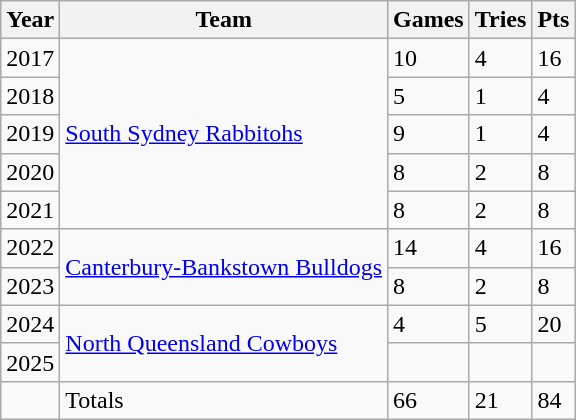<table class="wikitable">
<tr>
<th>Year</th>
<th>Team</th>
<th>Games</th>
<th>Tries</th>
<th>Pts</th>
</tr>
<tr>
<td>2017</td>
<td rowspan="5"> <a href='#'>South Sydney Rabbitohs</a></td>
<td>10</td>
<td>4</td>
<td>16</td>
</tr>
<tr>
<td>2018</td>
<td>5</td>
<td>1</td>
<td>4</td>
</tr>
<tr>
<td>2019</td>
<td>9</td>
<td>1</td>
<td>4</td>
</tr>
<tr>
<td>2020</td>
<td>8</td>
<td>2</td>
<td>8</td>
</tr>
<tr>
<td>2021</td>
<td>8</td>
<td>2</td>
<td>8</td>
</tr>
<tr>
<td>2022</td>
<td rowspan="2"> <a href='#'>Canterbury-Bankstown Bulldogs</a></td>
<td>14</td>
<td>4</td>
<td>16</td>
</tr>
<tr>
<td>2023</td>
<td>8</td>
<td>2</td>
<td>8</td>
</tr>
<tr>
<td>2024</td>
<td rowspan="2"> <a href='#'>North Queensland Cowboys</a></td>
<td>4</td>
<td>5</td>
<td>20</td>
</tr>
<tr>
<td>2025</td>
<td></td>
<td></td>
<td></td>
</tr>
<tr>
<td></td>
<td>Totals</td>
<td>66</td>
<td>21</td>
<td>84</td>
</tr>
</table>
